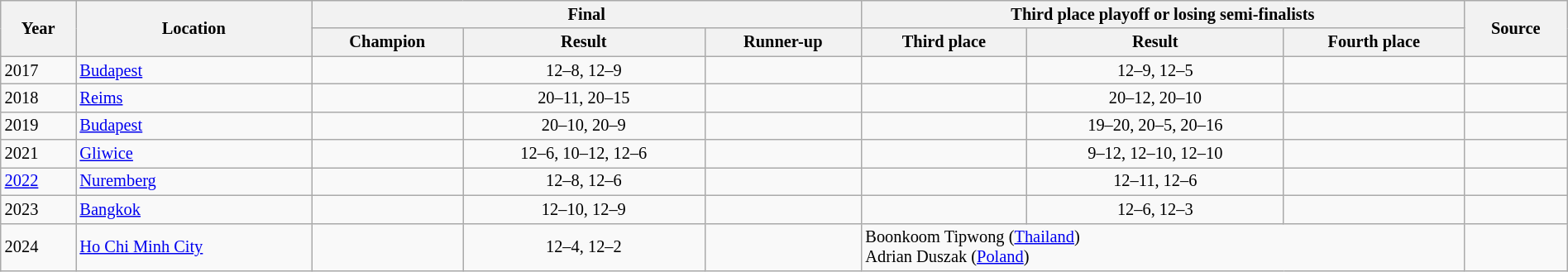<table class="wikitable" style="font-size:85%; width:100%;">
<tr>
<th rowspan="2">Year</th>
<th rowspan="2">Location</th>
<th colspan="3">Final</th>
<th colspan="3">Third place playoff or losing semi-finalists</th>
<th rowspan="2">Source</th>
</tr>
<tr>
<th>Champion</th>
<th>Result</th>
<th>Runner-up</th>
<th>Third place</th>
<th>Result</th>
<th>Fourth place</th>
</tr>
<tr>
<td>2017</td>
<td> <a href='#'>Budapest</a></td>
<td></td>
<td align=center>12–8, 12–9</td>
<td></td>
<td></td>
<td align=center>12–9, 12–5</td>
<td></td>
<td></td>
</tr>
<tr>
<td>2018</td>
<td> <a href='#'>Reims</a></td>
<td></td>
<td align=center>20–11, 20–15</td>
<td></td>
<td></td>
<td align=center>20–12, 20–10</td>
<td></td>
<td></td>
</tr>
<tr>
<td>2019</td>
<td> <a href='#'>Budapest</a></td>
<td></td>
<td align=center>20–10, 20–9</td>
<td></td>
<td></td>
<td align=center>19–20, 20–5, 20–16</td>
<td></td>
<td></td>
</tr>
<tr>
<td>2021</td>
<td> <a href='#'>Gliwice</a></td>
<td></td>
<td align=center>12–6, 10–12, 12–6</td>
<td></td>
<td></td>
<td align=center>9–12, 12–10, 12–10</td>
<td></td>
<td></td>
</tr>
<tr>
<td><a href='#'>2022</a></td>
<td> <a href='#'>Nuremberg</a></td>
<td></td>
<td align=center>12–8, 12–6</td>
<td></td>
<td></td>
<td align=center>12–11, 12–6</td>
<td></td>
<td></td>
</tr>
<tr>
<td>2023</td>
<td> <a href='#'>Bangkok</a></td>
<td></td>
<td align=center>12–10, 12–9</td>
<td></td>
<td></td>
<td align=center>12–6, 12–3</td>
<td></td>
<td></td>
</tr>
<tr>
<td>2024</td>
<td> <a href='#'>Ho Chi Minh City</a></td>
<td></td>
<td align=center>12–4, 12–2</td>
<td></td>
<td colspan="3"> Boonkoom Tipwong (<a href='#'>Thailand</a>)<br> Adrian Duszak (<a href='#'>Poland</a>)</td>
<td></td>
</tr>
</table>
